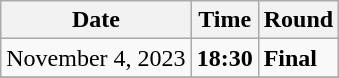<table class="wikitable">
<tr>
<th>Date</th>
<th>Time</th>
<th>Round</th>
</tr>
<tr>
<td>November 4, 2023</td>
<td><strong>18:30</strong></td>
<td><strong>Final</strong></td>
</tr>
<tr>
</tr>
</table>
